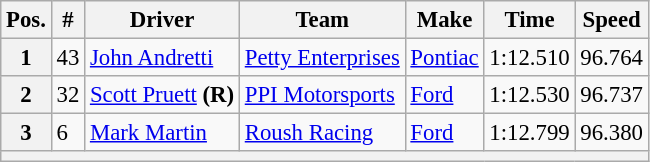<table class="wikitable" style="font-size:95%">
<tr>
<th>Pos.</th>
<th>#</th>
<th>Driver</th>
<th>Team</th>
<th>Make</th>
<th>Time</th>
<th>Speed</th>
</tr>
<tr>
<th>1</th>
<td>43</td>
<td><a href='#'>John Andretti</a></td>
<td><a href='#'>Petty Enterprises</a></td>
<td><a href='#'>Pontiac</a></td>
<td>1:12.510</td>
<td>96.764</td>
</tr>
<tr>
<th>2</th>
<td>32</td>
<td><a href='#'>Scott Pruett</a> <strong>(R)</strong></td>
<td><a href='#'>PPI Motorsports</a></td>
<td><a href='#'>Ford</a></td>
<td>1:12.530</td>
<td>96.737</td>
</tr>
<tr>
<th>3</th>
<td>6</td>
<td><a href='#'>Mark Martin</a></td>
<td><a href='#'>Roush Racing</a></td>
<td><a href='#'>Ford</a></td>
<td>1:12.799</td>
<td>96.380</td>
</tr>
<tr>
<th colspan="7"></th>
</tr>
</table>
